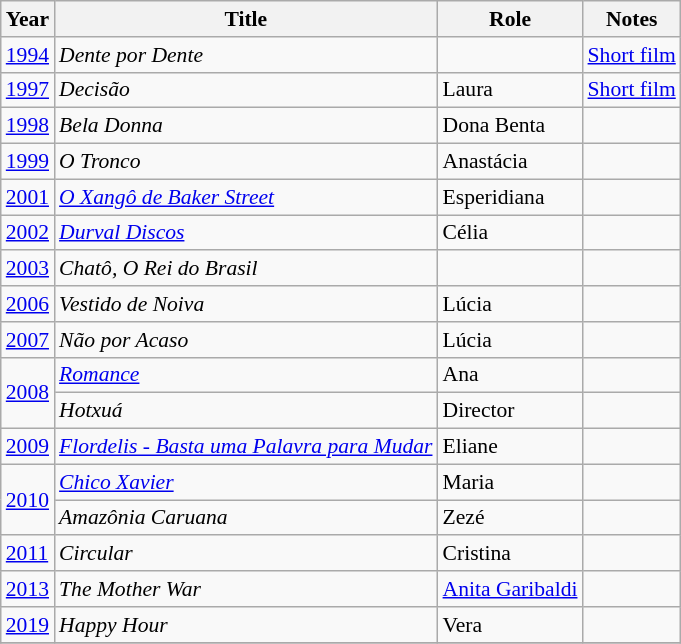<table class="wikitable" style="font-size: 90%;">
<tr>
<th>Year</th>
<th>Title</th>
<th>Role</th>
<th>Notes</th>
</tr>
<tr>
<td><a href='#'>1994</a></td>
<td><em>Dente por Dente</em></td>
<td></td>
<td><a href='#'>Short film</a></td>
</tr>
<tr>
<td><a href='#'>1997</a></td>
<td><em>Decisão</em></td>
<td>Laura</td>
<td><a href='#'>Short film</a></td>
</tr>
<tr>
<td><a href='#'>1998</a></td>
<td><em>Bela Donna</em></td>
<td>Dona Benta</td>
<td></td>
</tr>
<tr>
<td><a href='#'>1999</a></td>
<td><em>O Tronco</em></td>
<td>Anastácia</td>
<td></td>
</tr>
<tr>
<td><a href='#'>2001</a></td>
<td><em><a href='#'>O Xangô de Baker Street</a></em></td>
<td>Esperidiana</td>
<td></td>
</tr>
<tr>
<td><a href='#'>2002</a></td>
<td><em><a href='#'>Durval Discos</a></em></td>
<td>Célia</td>
<td></td>
</tr>
<tr>
<td><a href='#'>2003</a></td>
<td><em>Chatô, O Rei do Brasil</em></td>
<td></td>
<td></td>
</tr>
<tr>
<td><a href='#'>2006</a></td>
<td><em>Vestido de Noiva</em></td>
<td>Lúcia</td>
<td></td>
</tr>
<tr>
<td><a href='#'>2007</a></td>
<td><em>Não por Acaso</em></td>
<td>Lúcia</td>
<td></td>
</tr>
<tr>
<td rowspan="2"><a href='#'>2008</a></td>
<td><em><a href='#'>Romance</a></em></td>
<td>Ana</td>
<td></td>
</tr>
<tr>
<td><em>Hotxuá</em></td>
<td>Director</td>
<td></td>
</tr>
<tr>
<td><a href='#'>2009</a></td>
<td><em><a href='#'>Flordelis - Basta uma Palavra para Mudar</a></em></td>
<td>Eliane</td>
<td></td>
</tr>
<tr>
<td rowspan="2"><a href='#'>2010</a></td>
<td><em><a href='#'>Chico Xavier</a></em></td>
<td>Maria</td>
<td></td>
</tr>
<tr>
<td><em>Amazônia Caruana</em></td>
<td>Zezé</td>
<td></td>
</tr>
<tr>
<td><a href='#'>2011</a></td>
<td><em>Circular</em></td>
<td>Cristina</td>
<td></td>
</tr>
<tr>
<td><a href='#'>2013</a></td>
<td><em>The Mother War</em></td>
<td><a href='#'>Anita Garibaldi</a></td>
<td></td>
</tr>
<tr>
<td><a href='#'>2019</a></td>
<td><em>Happy Hour</em></td>
<td>Vera</td>
<td></td>
</tr>
<tr>
</tr>
</table>
